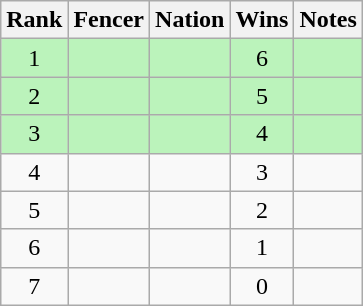<table class="wikitable sortable" style="text-align:center">
<tr>
<th>Rank</th>
<th>Fencer</th>
<th>Nation</th>
<th>Wins</th>
<th>Notes</th>
</tr>
<tr bgcolor=bbf3bb>
<td>1</td>
<td align=left></td>
<td align=left></td>
<td>6</td>
<td></td>
</tr>
<tr bgcolor=bbf3bb>
<td>2</td>
<td align=left></td>
<td align=left></td>
<td>5</td>
<td></td>
</tr>
<tr bgcolor=bbf3bb>
<td>3</td>
<td align=left></td>
<td align=left></td>
<td>4</td>
<td></td>
</tr>
<tr>
<td>4</td>
<td align=left></td>
<td align=left></td>
<td>3</td>
<td></td>
</tr>
<tr>
<td>5</td>
<td align=left></td>
<td align=left></td>
<td>2</td>
<td></td>
</tr>
<tr>
<td>6</td>
<td align=left></td>
<td align=left></td>
<td>1</td>
<td></td>
</tr>
<tr>
<td>7</td>
<td align=left></td>
<td align=left></td>
<td>0</td>
<td></td>
</tr>
</table>
